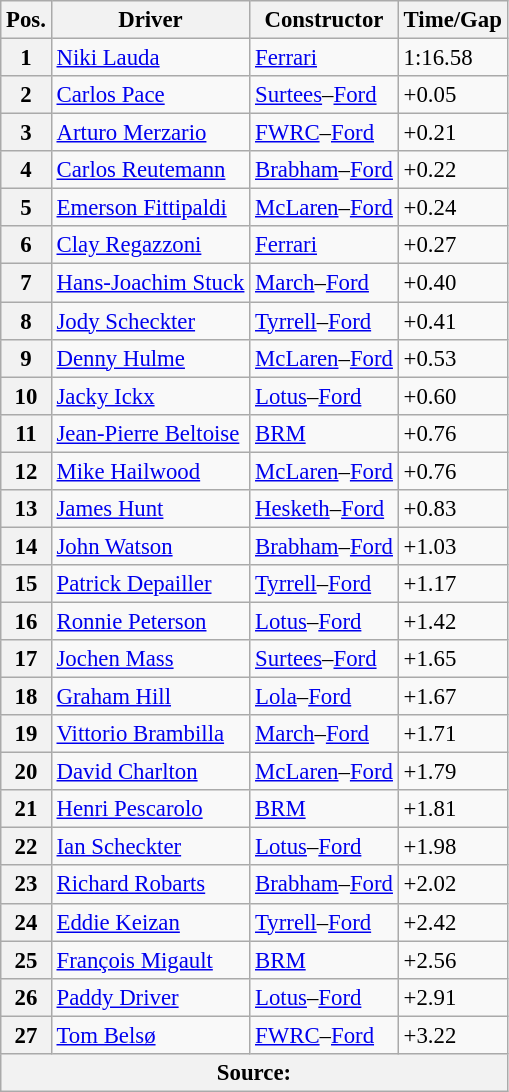<table class="wikitable sortable" style="font-size: 95%">
<tr>
<th>Pos.</th>
<th>Driver</th>
<th>Constructor</th>
<th>Time/Gap</th>
</tr>
<tr>
<th>1</th>
<td> <a href='#'>Niki Lauda</a></td>
<td><a href='#'>Ferrari</a></td>
<td>1:16.58</td>
</tr>
<tr>
<th>2</th>
<td> <a href='#'>Carlos Pace</a></td>
<td><a href='#'>Surtees</a>–<a href='#'>Ford</a></td>
<td>+0.05</td>
</tr>
<tr>
<th>3</th>
<td> <a href='#'>Arturo Merzario</a></td>
<td><a href='#'>FWRC</a>–<a href='#'>Ford</a></td>
<td>+0.21</td>
</tr>
<tr>
<th>4</th>
<td> <a href='#'>Carlos Reutemann</a></td>
<td><a href='#'>Brabham</a>–<a href='#'>Ford</a></td>
<td>+0.22</td>
</tr>
<tr>
<th>5</th>
<td> <a href='#'>Emerson Fittipaldi</a></td>
<td><a href='#'>McLaren</a>–<a href='#'>Ford</a></td>
<td>+0.24</td>
</tr>
<tr>
<th>6</th>
<td> <a href='#'>Clay Regazzoni</a></td>
<td><a href='#'>Ferrari</a></td>
<td>+0.27</td>
</tr>
<tr>
<th>7</th>
<td> <a href='#'>Hans-Joachim Stuck</a></td>
<td><a href='#'>March</a>–<a href='#'>Ford</a></td>
<td>+0.40</td>
</tr>
<tr>
<th>8</th>
<td> <a href='#'>Jody Scheckter</a></td>
<td><a href='#'>Tyrrell</a>–<a href='#'>Ford</a></td>
<td>+0.41</td>
</tr>
<tr>
<th>9</th>
<td> <a href='#'>Denny Hulme</a></td>
<td><a href='#'>McLaren</a>–<a href='#'>Ford</a></td>
<td>+0.53</td>
</tr>
<tr>
<th>10</th>
<td> <a href='#'>Jacky Ickx</a></td>
<td><a href='#'>Lotus</a>–<a href='#'>Ford</a></td>
<td>+0.60</td>
</tr>
<tr>
<th>11</th>
<td> <a href='#'>Jean-Pierre Beltoise</a></td>
<td><a href='#'>BRM</a></td>
<td>+0.76</td>
</tr>
<tr>
<th>12</th>
<td> <a href='#'>Mike Hailwood</a></td>
<td><a href='#'>McLaren</a>–<a href='#'>Ford</a></td>
<td>+0.76</td>
</tr>
<tr>
<th>13</th>
<td> <a href='#'>James Hunt</a></td>
<td><a href='#'>Hesketh</a>–<a href='#'>Ford</a></td>
<td>+0.83</td>
</tr>
<tr>
<th>14</th>
<td> <a href='#'>John Watson</a></td>
<td><a href='#'>Brabham</a>–<a href='#'>Ford</a></td>
<td>+1.03</td>
</tr>
<tr>
<th>15</th>
<td> <a href='#'>Patrick Depailler</a></td>
<td><a href='#'>Tyrrell</a>–<a href='#'>Ford</a></td>
<td>+1.17</td>
</tr>
<tr>
<th>16</th>
<td> <a href='#'>Ronnie Peterson</a></td>
<td><a href='#'>Lotus</a>–<a href='#'>Ford</a></td>
<td>+1.42</td>
</tr>
<tr>
<th>17</th>
<td> <a href='#'>Jochen Mass</a></td>
<td><a href='#'>Surtees</a>–<a href='#'>Ford</a></td>
<td>+1.65</td>
</tr>
<tr>
<th>18</th>
<td> <a href='#'>Graham Hill</a></td>
<td><a href='#'>Lola</a>–<a href='#'>Ford</a></td>
<td>+1.67</td>
</tr>
<tr>
<th>19</th>
<td> <a href='#'>Vittorio Brambilla</a></td>
<td><a href='#'>March</a>–<a href='#'>Ford</a></td>
<td>+1.71</td>
</tr>
<tr>
<th>20</th>
<td> <a href='#'>David Charlton</a></td>
<td><a href='#'>McLaren</a>–<a href='#'>Ford</a></td>
<td>+1.79</td>
</tr>
<tr>
<th>21</th>
<td> <a href='#'>Henri Pescarolo</a></td>
<td><a href='#'>BRM</a></td>
<td>+1.81</td>
</tr>
<tr>
<th>22</th>
<td> <a href='#'>Ian Scheckter</a></td>
<td><a href='#'>Lotus</a>–<a href='#'>Ford</a></td>
<td>+1.98</td>
</tr>
<tr>
<th>23</th>
<td> <a href='#'>Richard Robarts</a></td>
<td><a href='#'>Brabham</a>–<a href='#'>Ford</a></td>
<td>+2.02</td>
</tr>
<tr>
<th>24</th>
<td> <a href='#'>Eddie Keizan</a></td>
<td><a href='#'>Tyrrell</a>–<a href='#'>Ford</a></td>
<td>+2.42</td>
</tr>
<tr>
<th>25</th>
<td> <a href='#'>François Migault</a></td>
<td><a href='#'>BRM</a></td>
<td>+2.56</td>
</tr>
<tr>
<th>26</th>
<td> <a href='#'>Paddy Driver</a></td>
<td><a href='#'>Lotus</a>–<a href='#'>Ford</a></td>
<td>+2.91</td>
</tr>
<tr>
<th>27</th>
<td> <a href='#'>Tom Belsø</a></td>
<td><a href='#'>FWRC</a>–<a href='#'>Ford</a></td>
<td>+3.22</td>
</tr>
<tr>
<th colspan=4>Source:</th>
</tr>
</table>
